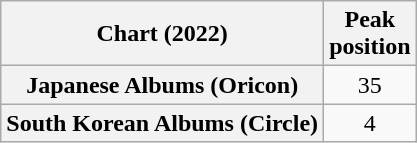<table class="wikitable sortable plainrowheaders" style="text-align:center">
<tr>
<th scope="col">Chart (2022)</th>
<th scope="col">Peak<br>position</th>
</tr>
<tr>
<th scope="row">Japanese Albums (Oricon)</th>
<td>35</td>
</tr>
<tr>
<th scope="row">South Korean Albums (Circle)</th>
<td>4</td>
</tr>
</table>
